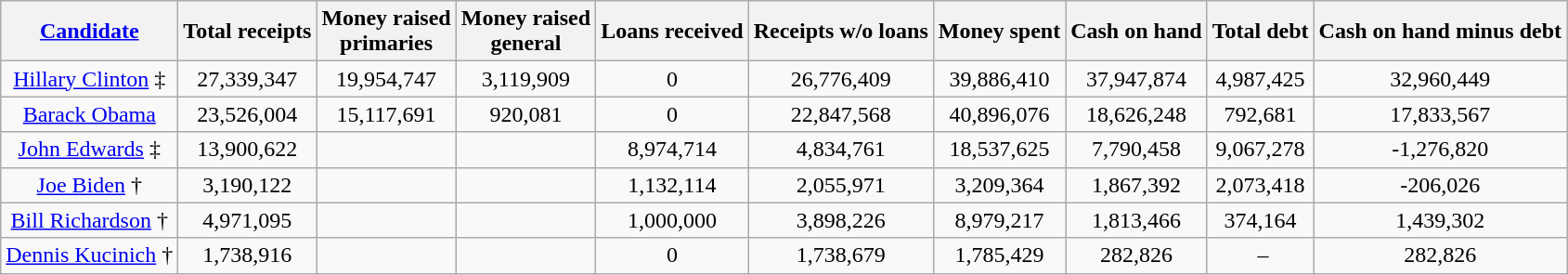<table class="sortable wikitable" style="text-align:center">
<tr>
<th><a href='#'>Candidate</a></th>
<th>Total receipts		</th>
<th>Money raised<br>primaries</th>
<th>Money raised<br>general</th>
<th>Loans received 		</th>
<th>Receipts w/o loans            </th>
<th>Money spent		        </th>
<th>Cash on hand			</th>
<th>Total debt			</th>
<th>Cash on hand minus debt	</th>
</tr>
<tr>
<td><a href='#'>Hillary Clinton</a> ‡</td>
<td>27,339,347</td>
<td>19,954,747</td>
<td>3,119,909</td>
<td>0</td>
<td>26,776,409</td>
<td>39,886,410</td>
<td>37,947,874</td>
<td>4,987,425</td>
<td>32,960,449</td>
</tr>
<tr>
<td><a href='#'>Barack Obama</a></td>
<td>23,526,004</td>
<td>15,117,691</td>
<td>920,081</td>
<td>0</td>
<td>22,847,568</td>
<td>40,896,076</td>
<td>18,626,248</td>
<td>792,681</td>
<td>17,833,567</td>
</tr>
<tr>
<td><a href='#'>John Edwards</a> ‡</td>
<td>13,900,622</td>
<td></td>
<td></td>
<td>8,974,714</td>
<td>4,834,761</td>
<td>18,537,625</td>
<td>7,790,458</td>
<td>9,067,278</td>
<td><span> -1,276,820 </span></td>
</tr>
<tr>
<td><a href='#'>Joe Biden</a> †</td>
<td>3,190,122</td>
<td></td>
<td></td>
<td>1,132,114</td>
<td>2,055,971</td>
<td>3,209,364</td>
<td>1,867,392</td>
<td>2,073,418</td>
<td><span> -206,026 </span></td>
</tr>
<tr>
<td><a href='#'>Bill Richardson</a> †</td>
<td>4,971,095</td>
<td></td>
<td></td>
<td>1,000,000</td>
<td>3,898,226</td>
<td>8,979,217</td>
<td>1,813,466</td>
<td>374,164</td>
<td>1,439,302</td>
</tr>
<tr>
<td><a href='#'>Dennis Kucinich</a> †</td>
<td>1,738,916</td>
<td></td>
<td></td>
<td>0</td>
<td>1,738,679</td>
<td>1,785,429</td>
<td>282,826</td>
<td> –</td>
<td>282,826</td>
</tr>
</table>
